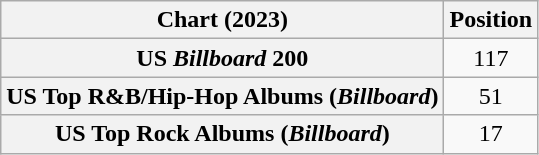<table class="wikitable sortable plainrowheaders" style="text-align:center">
<tr>
<th scope="col">Chart (2023)</th>
<th scope="col">Position</th>
</tr>
<tr>
<th scope="row">US <em>Billboard</em> 200</th>
<td>117</td>
</tr>
<tr>
<th scope="row">US Top R&B/Hip-Hop Albums (<em>Billboard</em>)</th>
<td>51</td>
</tr>
<tr>
<th scope="row">US Top Rock Albums (<em>Billboard</em>)</th>
<td>17</td>
</tr>
</table>
